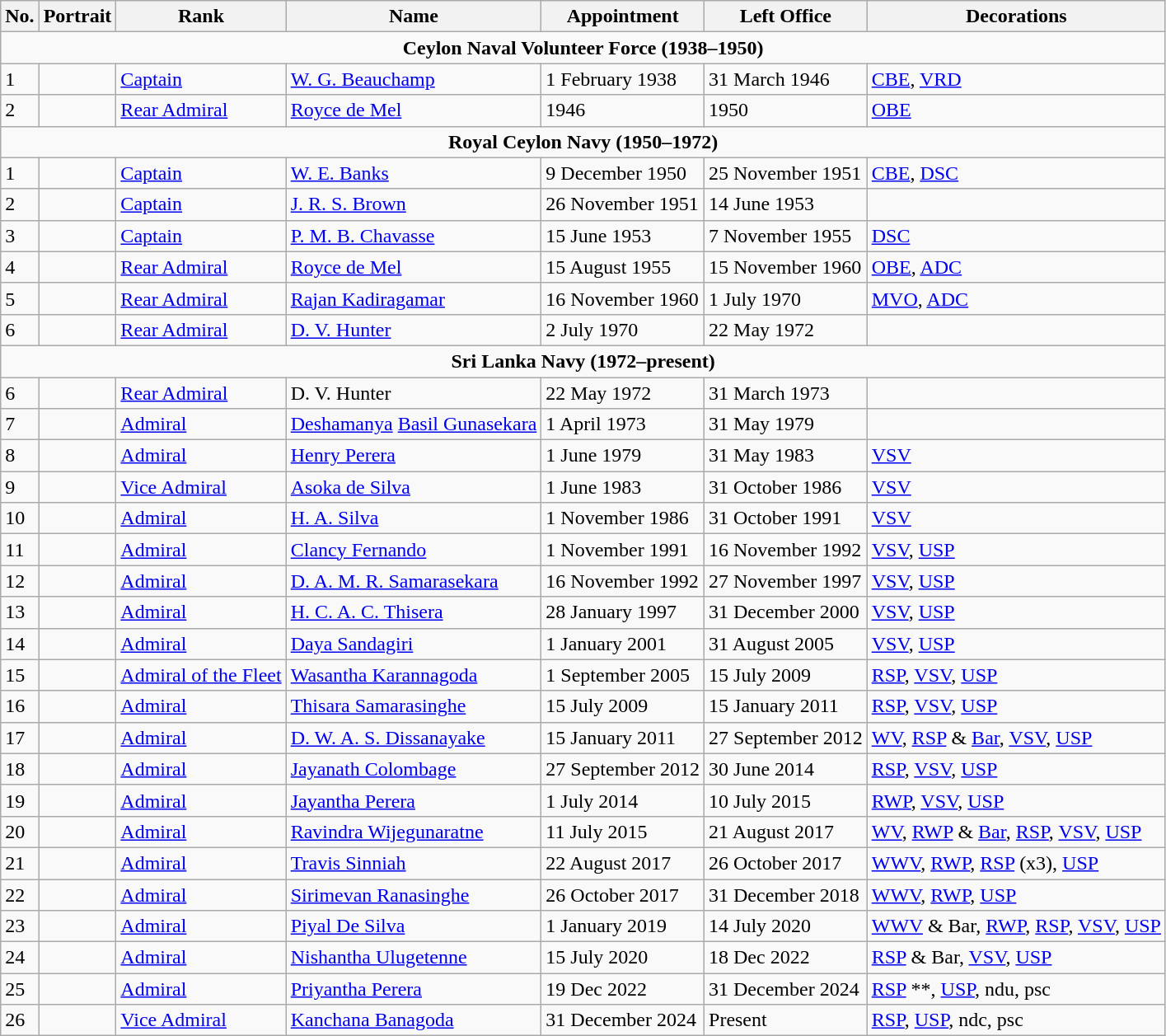<table class="wikitable"; margin:0 auto;">
<tr>
<th bgcolor="#CCCCCC">No.</th>
<th bgcolor="#CCCCCC">Portrait</th>
<th bgcolor="#CCCCCC">Rank</th>
<th bgcolor="#CCCCCC">Name</th>
<th bgcolor="#CCCCCC">Appointment</th>
<th bgcolor="#CCCCCC">Left Office</th>
<th bgcolor="#CCCCCC">Decorations</th>
</tr>
<tr>
<td colspan=7 align=center><strong>Ceylon Naval Volunteer Force (1938–1950)</strong></td>
</tr>
<tr>
<td>1</td>
<td></td>
<td><a href='#'>Captain</a></td>
<td><a href='#'>W. G. Beauchamp</a></td>
<td>1 February 1938</td>
<td>31 March 1946</td>
<td><a href='#'>CBE</a>, <a href='#'>VRD</a></td>
</tr>
<tr>
<td>2</td>
<td></td>
<td><a href='#'>Rear Admiral</a></td>
<td><a href='#'>Royce de Mel</a></td>
<td>1946</td>
<td>1950</td>
<td><a href='#'>OBE</a></td>
</tr>
<tr>
<td colspan=7 align=center><strong>Royal Ceylon Navy (1950–1972)</strong></td>
</tr>
<tr>
<td>1</td>
<td></td>
<td><a href='#'>Captain</a></td>
<td><a href='#'>W. E. Banks</a></td>
<td>9 December 1950</td>
<td>25 November 1951</td>
<td><a href='#'>CBE</a>, <a href='#'>DSC</a></td>
</tr>
<tr>
<td>2</td>
<td></td>
<td><a href='#'>Captain</a></td>
<td><a href='#'>J. R. S. Brown</a></td>
<td>26 November 1951</td>
<td>14 June 1953</td>
<td></td>
</tr>
<tr>
<td>3</td>
<td></td>
<td><a href='#'>Captain</a></td>
<td><a href='#'>P. M. B. Chavasse</a></td>
<td>15 June 1953</td>
<td>7 November 1955</td>
<td><a href='#'>DSC</a></td>
</tr>
<tr>
<td>4</td>
<td></td>
<td><a href='#'>Rear Admiral</a></td>
<td><a href='#'>Royce de Mel</a></td>
<td>15 August 1955</td>
<td>15 November 1960</td>
<td><a href='#'>OBE</a>, <a href='#'>ADC</a></td>
</tr>
<tr>
<td>5</td>
<td></td>
<td><a href='#'>Rear Admiral</a></td>
<td><a href='#'>Rajan Kadiragamar</a></td>
<td>16 November 1960</td>
<td>1 July 1970</td>
<td><a href='#'>MVO</a>, <a href='#'>ADC</a></td>
</tr>
<tr>
<td>6</td>
<td></td>
<td><a href='#'>Rear Admiral</a></td>
<td><a href='#'>D. V. Hunter</a></td>
<td>2 July 1970</td>
<td>22 May 1972</td>
<td></td>
</tr>
<tr>
<td colspan=7 align=center><strong>Sri Lanka Navy (1972–present)</strong></td>
</tr>
<tr>
<td>6</td>
<td></td>
<td><a href='#'>Rear Admiral</a></td>
<td>D. V. Hunter</td>
<td>22 May 1972</td>
<td>31 March 1973</td>
<td></td>
</tr>
<tr>
<td>7</td>
<td></td>
<td><a href='#'>Admiral</a></td>
<td><a href='#'>Deshamanya</a> <a href='#'>Basil Gunasekara</a></td>
<td>1 April 1973</td>
<td>31 May 1979</td>
<td></td>
</tr>
<tr>
<td>8</td>
<td></td>
<td><a href='#'>Admiral</a></td>
<td><a href='#'>Henry Perera</a></td>
<td>1 June 1979</td>
<td>31 May 1983</td>
<td><a href='#'>VSV</a></td>
</tr>
<tr>
<td>9</td>
<td></td>
<td><a href='#'>Vice Admiral</a></td>
<td><a href='#'>Asoka de Silva</a></td>
<td>1 June 1983</td>
<td>31 October 1986</td>
<td><a href='#'>VSV</a></td>
</tr>
<tr>
<td>10</td>
<td></td>
<td><a href='#'>Admiral</a></td>
<td><a href='#'>H. A. Silva</a></td>
<td>1 November 1986</td>
<td>31 October 1991</td>
<td><a href='#'>VSV</a></td>
</tr>
<tr>
<td>11</td>
<td></td>
<td><a href='#'>Admiral</a></td>
<td><a href='#'>Clancy Fernando</a></td>
<td>1 November 1991</td>
<td>16 November 1992</td>
<td><a href='#'>VSV</a>, <a href='#'>USP</a></td>
</tr>
<tr>
<td>12</td>
<td></td>
<td><a href='#'>Admiral</a></td>
<td><a href='#'>D. A. M. R. Samarasekara</a></td>
<td>16 November 1992</td>
<td>27 November 1997</td>
<td><a href='#'>VSV</a>, <a href='#'>USP</a></td>
</tr>
<tr>
<td>13</td>
<td></td>
<td><a href='#'>Admiral</a></td>
<td><a href='#'>H. C. A. C. Thisera</a></td>
<td>28 January 1997</td>
<td>31 December 2000</td>
<td><a href='#'>VSV</a>, <a href='#'>USP</a></td>
</tr>
<tr>
<td>14</td>
<td></td>
<td><a href='#'>Admiral</a></td>
<td><a href='#'>Daya Sandagiri</a></td>
<td>1 January 2001</td>
<td>31 August 2005</td>
<td><a href='#'>VSV</a>, <a href='#'>USP</a></td>
</tr>
<tr>
<td>15</td>
<td></td>
<td><a href='#'>Admiral of the Fleet</a></td>
<td><a href='#'>Wasantha Karannagoda</a></td>
<td>1 September 2005</td>
<td>15 July 2009</td>
<td><a href='#'>RSP</a>, <a href='#'>VSV</a>, <a href='#'>USP</a></td>
</tr>
<tr>
<td>16</td>
<td></td>
<td><a href='#'>Admiral</a></td>
<td><a href='#'>Thisara Samarasinghe</a></td>
<td>15 July 2009</td>
<td>15 January 2011</td>
<td><a href='#'>RSP</a>, <a href='#'>VSV</a>, <a href='#'>USP</a></td>
</tr>
<tr>
<td>17</td>
<td></td>
<td><a href='#'>Admiral</a></td>
<td><a href='#'>D. W. A. S. Dissanayake</a></td>
<td>15 January 2011</td>
<td>27 September 2012</td>
<td><a href='#'>WV</a>, <a href='#'>RSP</a> & <a href='#'>Bar</a>, <a href='#'>VSV</a>, <a href='#'>USP</a></td>
</tr>
<tr>
<td>18</td>
<td></td>
<td><a href='#'>Admiral</a></td>
<td><a href='#'>Jayanath Colombage</a></td>
<td>27 September 2012</td>
<td>30 June 2014</td>
<td><a href='#'>RSP</a>, <a href='#'>VSV</a>, <a href='#'>USP</a></td>
</tr>
<tr>
<td>19</td>
<td></td>
<td><a href='#'>Admiral</a></td>
<td><a href='#'>Jayantha Perera</a></td>
<td>1 July 2014</td>
<td>10 July 2015</td>
<td><a href='#'>RWP</a>, <a href='#'>VSV</a>, <a href='#'>USP</a></td>
</tr>
<tr>
<td>20</td>
<td></td>
<td><a href='#'>Admiral</a></td>
<td><a href='#'>Ravindra Wijegunaratne</a></td>
<td>11 July 2015</td>
<td>21 August 2017</td>
<td><a href='#'>WV</a>, <a href='#'>RWP</a> & <a href='#'>Bar</a>, <a href='#'>RSP</a>, <a href='#'>VSV</a>, <a href='#'>USP</a></td>
</tr>
<tr>
<td>21</td>
<td></td>
<td><a href='#'>Admiral</a></td>
<td><a href='#'>Travis Sinniah</a></td>
<td>22 August 2017</td>
<td>26 October 2017</td>
<td><a href='#'>WWV</a>, <a href='#'>RWP</a>, <a href='#'>RSP</a> (x3), <a href='#'>USP</a></td>
</tr>
<tr>
<td>22</td>
<td></td>
<td><a href='#'>Admiral</a></td>
<td><a href='#'>Sirimevan Ranasinghe</a></td>
<td>26 October 2017</td>
<td>31 December 2018</td>
<td><a href='#'>WWV</a>, <a href='#'>RWP</a>, <a href='#'>USP</a></td>
</tr>
<tr>
<td>23</td>
<td></td>
<td><a href='#'>Admiral</a></td>
<td><a href='#'>Piyal De Silva</a></td>
<td>1 January 2019</td>
<td>14 July 2020</td>
<td><a href='#'>WWV</a> & Bar, <a href='#'>RWP</a>, <a href='#'>RSP</a>, <a href='#'>VSV</a>, <a href='#'>USP</a></td>
</tr>
<tr>
<td>24</td>
<td></td>
<td><a href='#'>Admiral</a></td>
<td><a href='#'>Nishantha Ulugetenne</a></td>
<td>15 July 2020</td>
<td>18 Dec 2022</td>
<td><a href='#'>RSP</a> & Bar, <a href='#'>VSV</a>, <a href='#'>USP</a></td>
</tr>
<tr>
<td>25</td>
<td></td>
<td><a href='#'>Admiral</a></td>
<td><a href='#'>Priyantha Perera</a></td>
<td>19 Dec 2022</td>
<td>31 December 2024</td>
<td><a href='#'>RSP</a> **, <a href='#'>USP</a>, ndu, psc</td>
</tr>
<tr>
<td>26</td>
<td></td>
<td><a href='#'>Vice Admiral</a></td>
<td><a href='#'>Kanchana Banagoda</a></td>
<td>31 December 2024</td>
<td>Present</td>
<td><a href='#'>RSP</a>, <a href='#'>USP</a>, ndc, psc</td>
</tr>
</table>
